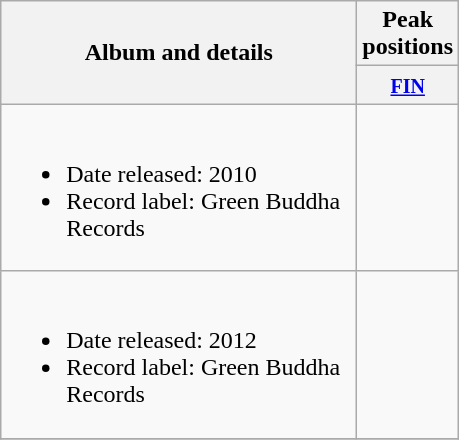<table class="wikitable">
<tr>
<th align="center" rowspan="2" width="230">Album and details</th>
<th align="center" colspan="1" width="20">Peak positions</th>
</tr>
<tr>
<th width="20"><small><a href='#'>FIN</a></small></th>
</tr>
<tr>
<td><br><ul><li>Date released: 2010</li><li>Record label: Green Buddha Records</li></ul></td>
<td style="text-align:center;"></td>
</tr>
<tr>
<td><br><ul><li>Date released: 2012</li><li>Record label: Green Buddha Records</li></ul></td>
<td style="text-align:center;"></td>
</tr>
<tr>
</tr>
</table>
